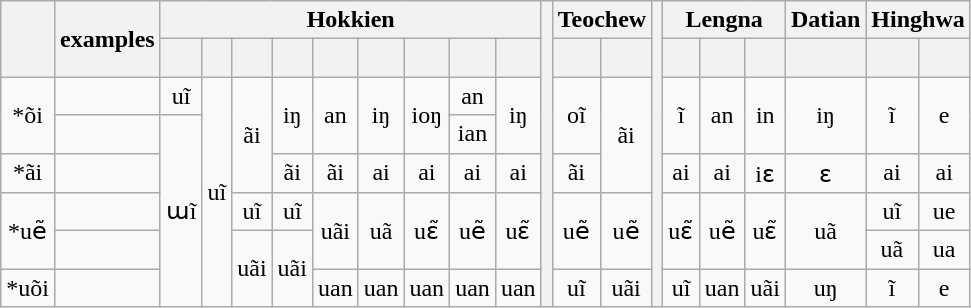<table class="wikitable" style="text-align:center;">
<tr>
<th rowspan="2"></th>
<th rowspan="2">examples</th>
<th colspan="9">Hokkien</th>
<th rowspan="8"></th>
<th colspan="2">Teochew</th>
<th rowspan="8"></th>
<th colspan="3">Lengna</th>
<th>Datian</th>
<th colspan="2">Hinghwa</th>
</tr>
<tr>
<th></th>
<th></th>
<th></th>
<th></th>
<th></th>
<th></th>
<th></th>
<th></th>
<th></th>
<th><br></th>
<th><br></th>
<th></th>
<th></th>
<th></th>
<th></th>
<th></th>
<th></th>
</tr>
<tr>
<td rowspan="2">*õi</td>
<td style="text-align: left;"></td>
<td>uĩ</td>
<td rowspan="6">uĩ</td>
<td rowspan="3">ãi</td>
<td rowspan="2">iŋ</td>
<td rowspan="2">an</td>
<td rowspan="2">iŋ</td>
<td rowspan="2">ioŋ</td>
<td>an</td>
<td rowspan="2">iŋ</td>
<td rowspan="2">oĩ</td>
<td rowspan="3">ãi</td>
<td rowspan="2">ĩ</td>
<td rowspan="2">an</td>
<td rowspan="2">in</td>
<td rowspan="2">iŋ</td>
<td rowspan="2">ĩ</td>
<td rowspan="2">e</td>
</tr>
<tr>
<td style="text-align: left;"></td>
<td rowspan="5">ɯĩ</td>
<td>ian</td>
</tr>
<tr>
<td>*ãi</td>
<td style="text-align: left;"></td>
<td>ãi</td>
<td>ãi</td>
<td>ai</td>
<td>ai</td>
<td>ai</td>
<td>ai</td>
<td>ãi</td>
<td>ai</td>
<td>ai</td>
<td>iɛ</td>
<td>ɛ</td>
<td>ai</td>
<td>ai</td>
</tr>
<tr>
<td rowspan="2">*uẽ</td>
<td style="text-align: left;"></td>
<td>uĩ</td>
<td>uĩ</td>
<td rowspan="2">uãi</td>
<td rowspan="2">uã</td>
<td rowspan="2">uɛ̃</td>
<td rowspan="2">uẽ</td>
<td rowspan="2">uɛ̃</td>
<td rowspan="2">uẽ</td>
<td rowspan="2">uẽ</td>
<td rowspan="2">uɛ̃</td>
<td rowspan="2">uẽ</td>
<td rowspan="2">uɛ̃</td>
<td rowspan="2">uã</td>
<td>uĩ</td>
<td>ue</td>
</tr>
<tr>
<td style="text-align: left;"></td>
<td rowspan="2">uãi</td>
<td rowspan="2">uãi</td>
<td>uã</td>
<td>ua</td>
</tr>
<tr>
<td>*uõi</td>
<td style="text-align: left;"></td>
<td>uan</td>
<td>uan</td>
<td>uan</td>
<td>uan</td>
<td>uan</td>
<td>uĩ</td>
<td>uãi</td>
<td>uĩ</td>
<td>uan</td>
<td>uãi</td>
<td>uŋ</td>
<td>ĩ</td>
<td>e</td>
</tr>
</table>
